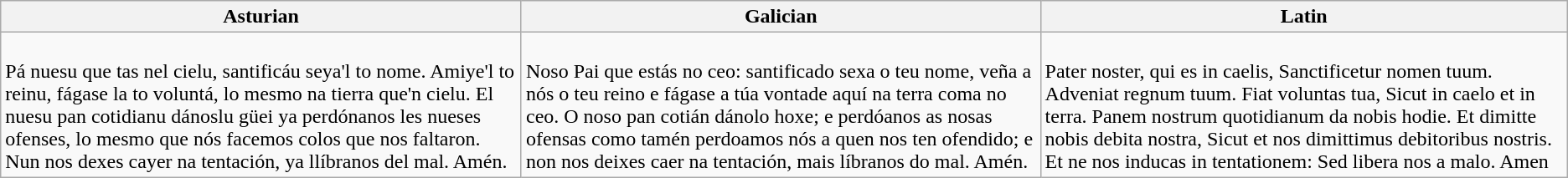<table class="wikitable">
<tr>
<th>Asturian</th>
<th>Galician</th>
<th>Latin</th>
</tr>
<tr>
<td><br>Pá nuesu que tas nel cielu,
santificáu seya'l to nome.
Amiye'l to reinu,
fágase la to voluntá,
lo mesmo na tierra que'n cielu.
El nuesu pan cotidianu dánoslu güei
ya perdónanos les nueses ofenses,
lo mesmo que nós facemos colos que nos faltaron.
Nun nos dexes cayer na tentación,
ya llíbranos del mal.
Amén.</td>
<td><br>Noso Pai que estás no ceo:
santificado sexa o teu nome,
veña a nós o teu reino
e fágase a túa vontade
aquí na terra coma no ceo.
O noso pan cotián dánolo hoxe;
e perdóanos as nosas ofensas
como tamén perdoamos nós a quen nos ten ofendido;
e non nos deixes caer na tentación,
mais líbranos do mal.
Amén.</td>
<td><br>Pater noster, qui es in caelis,
Sanctificetur nomen tuum.
Adveniat regnum tuum.
Fiat voluntas tua,
Sicut in caelo et in terra.
Panem nostrum quotidianum da nobis hodie.
Et dimitte nobis debita nostra,
Sicut et nos dimittimus debitoribus nostris.
Et ne nos inducas in tentationem:
Sed libera nos a malo.
Amen</td>
</tr>
</table>
